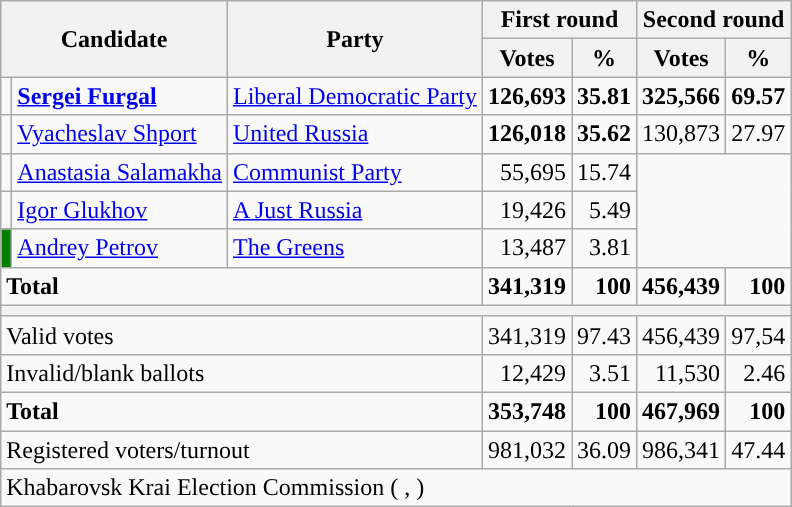<table class=wikitable style=text-align:right>
<tr>
<th colspan=2 rowspan=2>Candidate</th>
<th rowspan=2>Party</th>
<th colspan=2>First round</th>
<th colspan=2>Second round</th>
</tr>
<tr>
<th>Votes</th>
<th>%</th>
<th>Votes</th>
<th>%</th>
</tr>
<tr>
<td style="background-color:"></td>
<td align=left><strong><a href='#'>Sergei Furgal</a></strong></td>
<td align=left><a href='#'>Liberal Democratic Party</a></td>
<td><strong>126,693</strong></td>
<td><strong>35.81</strong></td>
<td><strong>325,566</strong></td>
<td><strong>69.57</strong></td>
</tr>
<tr>
<td style="background-color:"></td>
<td align=left><a href='#'>Vyacheslav Shport</a></td>
<td align=left><a href='#'>United Russia</a></td>
<td><strong>126,018</strong></td>
<td><strong>35.62</strong></td>
<td>130,873</td>
<td>27.97</td>
</tr>
<tr>
<td style="background-color:"></td>
<td align=left><a href='#'>Anastasia Salamakha</a></td>
<td align=left><a href='#'>Communist Party</a></td>
<td>55,695</td>
<td>15.74</td>
<td colspan=2 rowspan=3></td>
</tr>
<tr>
<td style="background-color:"></td>
<td align=left><a href='#'>Igor Glukhov</a></td>
<td align=left><a href='#'>A Just Russia</a></td>
<td>19,426</td>
<td>5.49</td>
</tr>
<tr>
<td style="background-color:green;"></td>
<td align=left><a href='#'>Andrey Petrov</a></td>
<td align=left><a href='#'>The Greens</a></td>
<td>13,487</td>
<td>3.81</td>
</tr>
<tr>
<td align=left colspan=3><strong>Total</strong></td>
<td><strong>341,319</strong></td>
<td><strong>100</strong></td>
<td><strong>456,439</strong></td>
<td><strong>100</strong></td>
</tr>
<tr>
<th colspan=7></th>
</tr>
<tr>
<td align=left colspan=3>Valid votes</td>
<td>341,319</td>
<td>97.43</td>
<td>456,439</td>
<td>97,54</td>
</tr>
<tr>
<td align=left colspan=3>Invalid/blank ballots</td>
<td>12,429</td>
<td>3.51</td>
<td>11,530</td>
<td>2.46</td>
</tr>
<tr>
<td align=left colspan=3><strong>Total</strong></td>
<td><strong>353,748</strong></td>
<td><strong>100</strong></td>
<td><strong>467,969</strong></td>
<td><strong>100</strong></td>
</tr>
<tr>
<td align=left colspan=3>Registered voters/turnout</td>
<td>981,032</td>
<td>36.09</td>
<td>986,341</td>
<td>47.44</td>
</tr>
<tr>
<td align=left colspan=7>Khabarovsk Krai Election Commission ( ,  )</td>
</tr>
</table>
